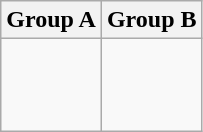<table class="wikitable">
<tr>
<th width="50%">Group A</th>
<th width="50%">Group B</th>
</tr>
<tr>
<td><br><br><br></td>
<td><br><br><br></td>
</tr>
</table>
